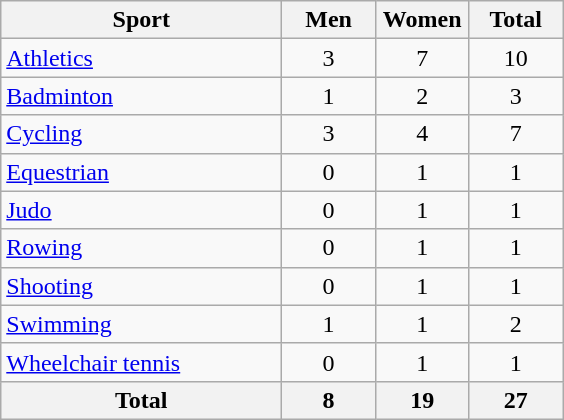<table class="wikitable sortable" style="text-align:center;">
<tr>
<th width=180>Sport</th>
<th width=55>Men</th>
<th width=55>Women</th>
<th width=55>Total</th>
</tr>
<tr>
<td align=left><a href='#'>Athletics</a></td>
<td>3</td>
<td>7</td>
<td>10</td>
</tr>
<tr>
<td align=left><a href='#'>Badminton</a></td>
<td>1</td>
<td>2</td>
<td>3</td>
</tr>
<tr>
<td align=left><a href='#'>Cycling</a></td>
<td>3</td>
<td>4</td>
<td>7</td>
</tr>
<tr>
<td align=left><a href='#'>Equestrian</a></td>
<td>0</td>
<td>1</td>
<td>1</td>
</tr>
<tr>
<td align=left><a href='#'>Judo</a></td>
<td>0</td>
<td>1</td>
<td>1</td>
</tr>
<tr>
<td align=left><a href='#'>Rowing</a></td>
<td>0</td>
<td>1</td>
<td>1</td>
</tr>
<tr>
<td align=left><a href='#'>Shooting</a></td>
<td>0</td>
<td>1</td>
<td>1</td>
</tr>
<tr>
<td align=left><a href='#'>Swimming</a></td>
<td>1</td>
<td>1</td>
<td>2</td>
</tr>
<tr>
<td align=left><a href='#'>Wheelchair tennis</a></td>
<td>0</td>
<td>1</td>
<td>1</td>
</tr>
<tr>
<th>Total</th>
<th>8</th>
<th>19</th>
<th>27</th>
</tr>
</table>
